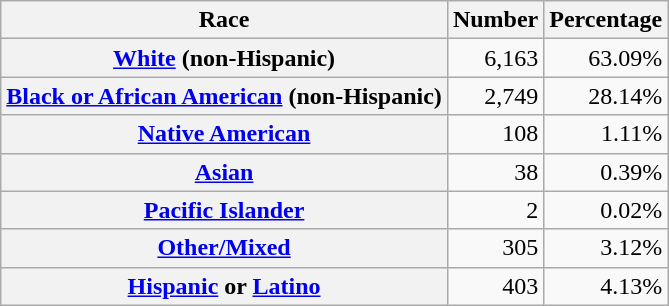<table class="wikitable" style="text-align:right">
<tr>
<th scope="col">Race</th>
<th scope="col">Number</th>
<th scope="col">Percentage</th>
</tr>
<tr>
<th scope="row"><a href='#'>White</a> (non-Hispanic)</th>
<td>6,163</td>
<td>63.09%</td>
</tr>
<tr>
<th scope="row"><a href='#'>Black or African American</a> (non-Hispanic)</th>
<td>2,749</td>
<td>28.14%</td>
</tr>
<tr>
<th scope="row"><a href='#'>Native American</a></th>
<td>108</td>
<td>1.11%</td>
</tr>
<tr>
<th scope="row"><a href='#'>Asian</a></th>
<td>38</td>
<td>0.39%</td>
</tr>
<tr>
<th scope="row"><a href='#'>Pacific Islander</a></th>
<td>2</td>
<td>0.02%</td>
</tr>
<tr>
<th scope="row"><a href='#'>Other/Mixed</a></th>
<td>305</td>
<td>3.12%</td>
</tr>
<tr>
<th scope="row"><a href='#'>Hispanic</a> or <a href='#'>Latino</a></th>
<td>403</td>
<td>4.13%</td>
</tr>
</table>
